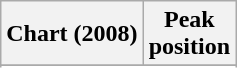<table class="wikitable sortable plainrowheaders">
<tr>
<th>Chart (2008)</th>
<th>Peak<br>position</th>
</tr>
<tr>
</tr>
<tr>
</tr>
</table>
